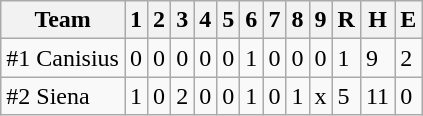<table class="wikitable">
<tr>
<th>Team</th>
<th>1</th>
<th>2</th>
<th>3</th>
<th>4</th>
<th>5</th>
<th>6</th>
<th>7</th>
<th>8</th>
<th>9</th>
<th>R</th>
<th>H</th>
<th>E</th>
</tr>
<tr>
<td>#1 Canisius</td>
<td>0</td>
<td>0</td>
<td>0</td>
<td>0</td>
<td>0</td>
<td>1</td>
<td>0</td>
<td>0</td>
<td>0</td>
<td>1</td>
<td>9</td>
<td>2</td>
</tr>
<tr>
<td>#2 Siena</td>
<td>1</td>
<td>0</td>
<td>2</td>
<td>0</td>
<td>0</td>
<td>1</td>
<td>0</td>
<td>1</td>
<td>x</td>
<td>5</td>
<td>11</td>
<td>0</td>
</tr>
</table>
